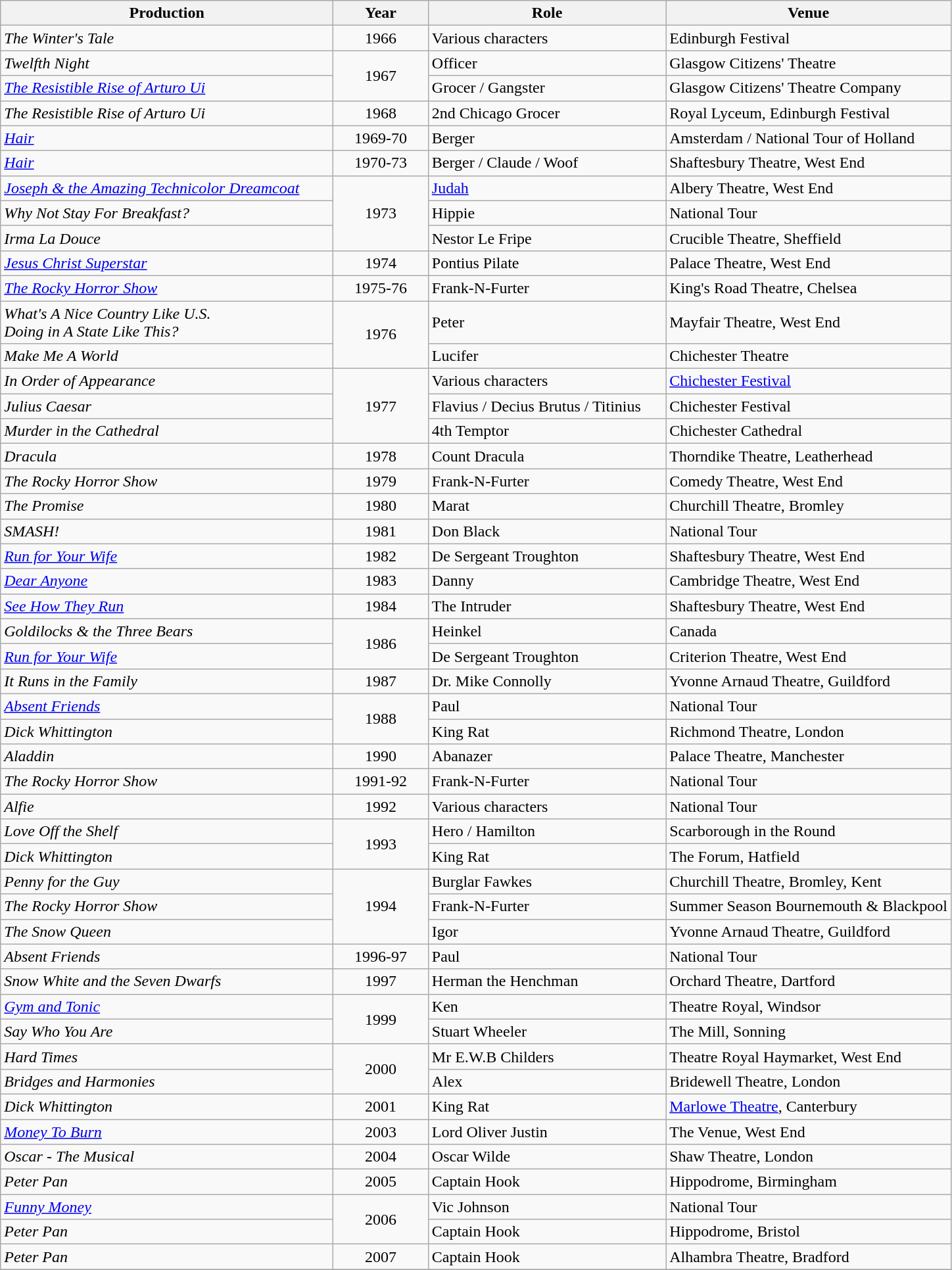<table class="wikitable sortable">
<tr>
<th style="width: 35%">Production</th>
<th style="width: 10%">Year</th>
<th style="width: 25%" class="unsortable">Role</th>
<th style="width: 30%" class="unsortable">Venue</th>
</tr>
<tr>
<td><em>The Winter's Tale</em></td>
<td align=center>1966</td>
<td>Various characters</td>
<td>Edinburgh Festival</td>
</tr>
<tr>
<td><em>Twelfth Night</em></td>
<td rowspan="2" align="center">1967</td>
<td>Officer</td>
<td>Glasgow Citizens' Theatre</td>
</tr>
<tr>
<td><em><a href='#'>The Resistible Rise of Arturo Ui</a></em></td>
<td>Grocer / Gangster</td>
<td>Glasgow Citizens' Theatre Company</td>
</tr>
<tr>
<td><em>The Resistible Rise of Arturo Ui</em></td>
<td align=center>1968</td>
<td>2nd Chicago Grocer</td>
<td>Royal Lyceum, Edinburgh Festival</td>
</tr>
<tr>
<td><em><a href='#'>Hair</a></em></td>
<td align=center>1969-70</td>
<td>Berger</td>
<td>Amsterdam / National Tour of Holland</td>
</tr>
<tr>
<td><em><a href='#'>Hair</a></em></td>
<td align=center>1970-73</td>
<td>Berger / Claude / Woof</td>
<td>Shaftesbury Theatre, West End</td>
</tr>
<tr>
<td><a href='#'><em>Joseph & the Amazing Technicolor Dreamcoat</em></a></td>
<td rowspan="3" align="center">1973</td>
<td><a href='#'>Judah</a></td>
<td>Albery Theatre, West End</td>
</tr>
<tr>
<td><em>Why Not Stay For Breakfast?</em></td>
<td>Hippie</td>
<td>National Tour</td>
</tr>
<tr>
<td><em>Irma La Douce</em></td>
<td>Nestor Le Fripe</td>
<td>Crucible Theatre, Sheffield</td>
</tr>
<tr>
<td><em><a href='#'>Jesus Christ Superstar</a></em></td>
<td align=center>1974</td>
<td>Pontius Pilate</td>
<td>Palace Theatre, West End</td>
</tr>
<tr>
<td><em><a href='#'>The Rocky Horror Show</a></em></td>
<td align=center>1975-76</td>
<td>Frank-N-Furter</td>
<td>King's Road Theatre, Chelsea</td>
</tr>
<tr>
<td><em>What's A Nice Country Like U.S.<br>Doing in A State Like This?</em></td>
<td rowspan="2" align="center">1976</td>
<td>Peter</td>
<td>Mayfair Theatre, West End</td>
</tr>
<tr>
<td><em>Make Me A World</em></td>
<td>Lucifer</td>
<td>Chichester Theatre</td>
</tr>
<tr>
<td><em>In Order of Appearance</em></td>
<td rowspan="3" align="center">1977</td>
<td>Various characters</td>
<td><a href='#'>Chichester Festival</a></td>
</tr>
<tr>
<td><em>Julius Caesar</em></td>
<td>Flavius / Decius Brutus / Titinius</td>
<td>Chichester Festival</td>
</tr>
<tr>
<td><em>Murder in the Cathedral</em></td>
<td>4th Temptor</td>
<td>Chichester Cathedral</td>
</tr>
<tr>
<td><em>Dracula</em></td>
<td align=center>1978</td>
<td>Count Dracula</td>
<td>Thorndike Theatre, Leatherhead</td>
</tr>
<tr>
<td><em>The Rocky Horror Show</em></td>
<td align=center>1979</td>
<td>Frank-N-Furter</td>
<td>Comedy Theatre, West End</td>
</tr>
<tr>
<td><em>The Promise</em></td>
<td align=center>1980</td>
<td>Marat</td>
<td>Churchill Theatre, Bromley</td>
</tr>
<tr>
<td><em>SMASH!</em></td>
<td align=center>1981</td>
<td>Don Black</td>
<td>National Tour</td>
</tr>
<tr>
<td><em><a href='#'>Run for Your Wife</a></em></td>
<td align=center>1982</td>
<td>De Sergeant Troughton</td>
<td>Shaftesbury Theatre, West End</td>
</tr>
<tr>
<td><em><a href='#'>Dear Anyone</a></em></td>
<td align=center>1983</td>
<td>Danny</td>
<td>Cambridge Theatre, West End</td>
</tr>
<tr>
<td><em><a href='#'>See How They Run</a></em></td>
<td align=center>1984</td>
<td>The Intruder</td>
<td>Shaftesbury Theatre, West End</td>
</tr>
<tr>
<td><em>Goldilocks & the Three Bears</em></td>
<td rowspan="2" align="center">1986</td>
<td>Heinkel</td>
<td>Canada</td>
</tr>
<tr>
<td><em><a href='#'>Run for Your Wife</a></em></td>
<td>De Sergeant Troughton</td>
<td>Criterion Theatre, West End</td>
</tr>
<tr>
<td><em>It Runs in the Family</em></td>
<td align=center>1987</td>
<td>Dr. Mike Connolly</td>
<td>Yvonne Arnaud Theatre, Guildford</td>
</tr>
<tr>
<td><em><a href='#'>Absent Friends</a></em></td>
<td rowspan="2" align="center">1988</td>
<td>Paul</td>
<td>National Tour</td>
</tr>
<tr>
<td><em>Dick Whittington</em></td>
<td>King Rat</td>
<td>Richmond Theatre, London</td>
</tr>
<tr>
<td><em>Aladdin</em></td>
<td align=center>1990</td>
<td>Abanazer</td>
<td>Palace Theatre, Manchester</td>
</tr>
<tr>
<td><em>The Rocky Horror Show</em></td>
<td align=center>1991-92</td>
<td>Frank-N-Furter</td>
<td>National Tour</td>
</tr>
<tr>
<td><em>Alfie</em></td>
<td align=center>1992</td>
<td>Various characters</td>
<td>National Tour</td>
</tr>
<tr>
<td><em>Love Off the Shelf</em></td>
<td rowspan="2" align="center">1993</td>
<td>Hero / Hamilton</td>
<td>Scarborough in the Round</td>
</tr>
<tr>
<td><em>Dick Whittington</em></td>
<td>King Rat</td>
<td>The Forum, Hatfield</td>
</tr>
<tr>
<td><em>Penny for the Guy</em></td>
<td rowspan="3" align="center">1994</td>
<td>Burglar Fawkes</td>
<td>Churchill Theatre, Bromley, Kent</td>
</tr>
<tr>
<td><em>The Rocky Horror Show</em></td>
<td>Frank-N-Furter</td>
<td>Summer Season Bournemouth & Blackpool</td>
</tr>
<tr>
<td><em>The Snow Queen</em></td>
<td>Igor</td>
<td>Yvonne Arnaud Theatre, Guildford</td>
</tr>
<tr>
<td><em>Absent Friends</em></td>
<td align=center>1996-97</td>
<td>Paul</td>
<td>National Tour</td>
</tr>
<tr>
<td><em>Snow White and the Seven Dwarfs</em></td>
<td align=center>1997</td>
<td>Herman the Henchman</td>
<td>Orchard Theatre, Dartford</td>
</tr>
<tr>
<td><em><a href='#'>Gym and Tonic</a></em></td>
<td rowspan="2" align="center">1999</td>
<td>Ken</td>
<td>Theatre Royal, Windsor</td>
</tr>
<tr>
<td><em>Say Who You Are</em></td>
<td>Stuart Wheeler</td>
<td>The Mill, Sonning</td>
</tr>
<tr>
<td><em>Hard Times</em></td>
<td rowspan="2" align="center">2000</td>
<td>Mr E.W.B Childers</td>
<td>Theatre Royal Haymarket, West End</td>
</tr>
<tr>
<td><em>Bridges and Harmonies</em></td>
<td>Alex</td>
<td>Bridewell Theatre, London</td>
</tr>
<tr>
<td><em>Dick Whittington</em></td>
<td align=center>2001</td>
<td>King Rat</td>
<td><a href='#'>Marlowe Theatre</a>, Canterbury</td>
</tr>
<tr>
<td><em><a href='#'>Money To Burn</a></em></td>
<td align=center>2003</td>
<td>Lord Oliver Justin</td>
<td>The Venue, West End</td>
</tr>
<tr>
<td><em>Oscar - The Musical</em></td>
<td align=center>2004</td>
<td>Oscar Wilde</td>
<td>Shaw Theatre, London</td>
</tr>
<tr>
<td><em>Peter Pan</em></td>
<td align=center>2005</td>
<td>Captain Hook</td>
<td>Hippodrome, Birmingham</td>
</tr>
<tr>
<td><em><a href='#'>Funny Money</a></em></td>
<td rowspan="2" align="center">2006</td>
<td>Vic Johnson</td>
<td>National Tour</td>
</tr>
<tr>
<td><em>Peter Pan</em></td>
<td>Captain Hook</td>
<td>Hippodrome, Bristol</td>
</tr>
<tr>
<td><em>Peter Pan</em></td>
<td align=center>2007</td>
<td>Captain Hook</td>
<td>Alhambra Theatre, Bradford</td>
</tr>
<tr>
</tr>
</table>
